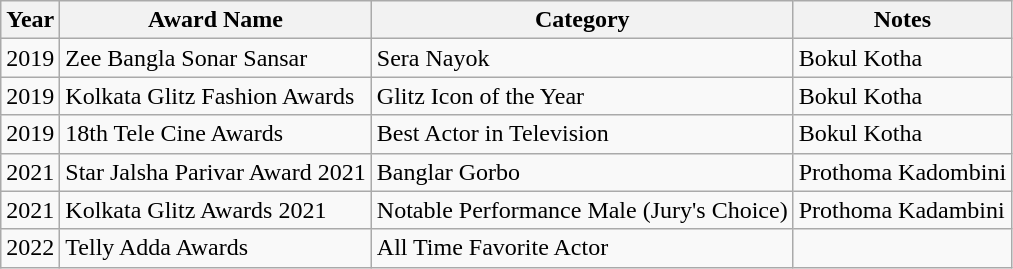<table class="wikitable sortable">
<tr>
<th scope="col">Year</th>
<th scope="col">Award Name</th>
<th scope="col">Category</th>
<th class="unsortable" scope="col">Notes</th>
</tr>
<tr>
<td>2019</td>
<td>Zee Bangla Sonar Sansar</td>
<td>Sera Nayok</td>
<td>Bokul Kotha</td>
</tr>
<tr>
<td>2019</td>
<td>Kolkata Glitz Fashion Awards</td>
<td>Glitz Icon of the Year</td>
<td>Bokul Kotha</td>
</tr>
<tr>
<td>2019</td>
<td>18th Tele Cine Awards</td>
<td>Best Actor in Television</td>
<td>Bokul Kotha</td>
</tr>
<tr>
<td>2021</td>
<td>Star Jalsha Parivar Award 2021</td>
<td>Banglar Gorbo</td>
<td>Prothoma Kadombini</td>
</tr>
<tr>
<td>2021</td>
<td>Kolkata Glitz Awards 2021</td>
<td>Notable Performance Male (Jury's Choice)</td>
<td>Prothoma Kadambini</td>
</tr>
<tr>
<td>2022</td>
<td>Telly Adda Awards</td>
<td>All Time Favorite Actor</td>
<td></td>
</tr>
</table>
